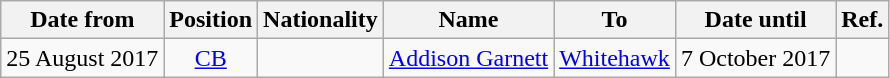<table class="wikitable" style="text-align:center;">
<tr>
<th>Date from</th>
<th>Position</th>
<th>Nationality</th>
<th>Name</th>
<th>To</th>
<th>Date until</th>
<th>Ref.</th>
</tr>
<tr>
<td>25 August 2017</td>
<td><a href='#'>CB</a></td>
<td></td>
<td><a href='#'>Addison Garnett</a></td>
<td><a href='#'>Whitehawk</a></td>
<td>7 October 2017</td>
<td></td>
</tr>
</table>
